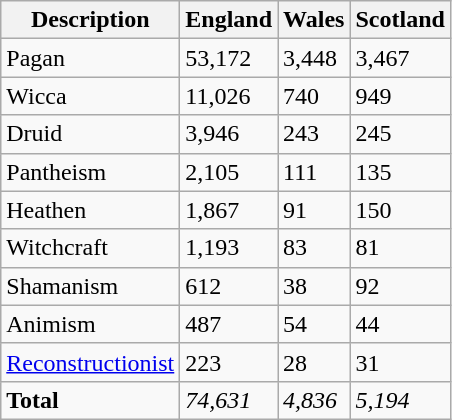<table class="wikitable">
<tr>
<th>Description</th>
<th>England</th>
<th>Wales</th>
<th>Scotland</th>
</tr>
<tr>
<td>Pagan</td>
<td>53,172</td>
<td>3,448</td>
<td>3,467</td>
</tr>
<tr>
<td>Wicca</td>
<td>11,026</td>
<td>740</td>
<td>949</td>
</tr>
<tr>
<td>Druid</td>
<td>3,946</td>
<td>243</td>
<td>245</td>
</tr>
<tr>
<td>Pantheism</td>
<td>2,105</td>
<td>111</td>
<td>135</td>
</tr>
<tr>
<td>Heathen</td>
<td>1,867</td>
<td>91</td>
<td>150</td>
</tr>
<tr>
<td>Witchcraft</td>
<td>1,193</td>
<td>83</td>
<td>81</td>
</tr>
<tr>
<td>Shamanism</td>
<td>612</td>
<td>38</td>
<td>92</td>
</tr>
<tr>
<td>Animism</td>
<td>487</td>
<td>54</td>
<td>44</td>
</tr>
<tr>
<td><a href='#'>Reconstructionist</a></td>
<td>223</td>
<td>28</td>
<td>31</td>
</tr>
<tr>
<td><strong>Total</strong></td>
<td><em>74,631</em></td>
<td><em>4,836</em></td>
<td><em>5,194</em></td>
</tr>
</table>
